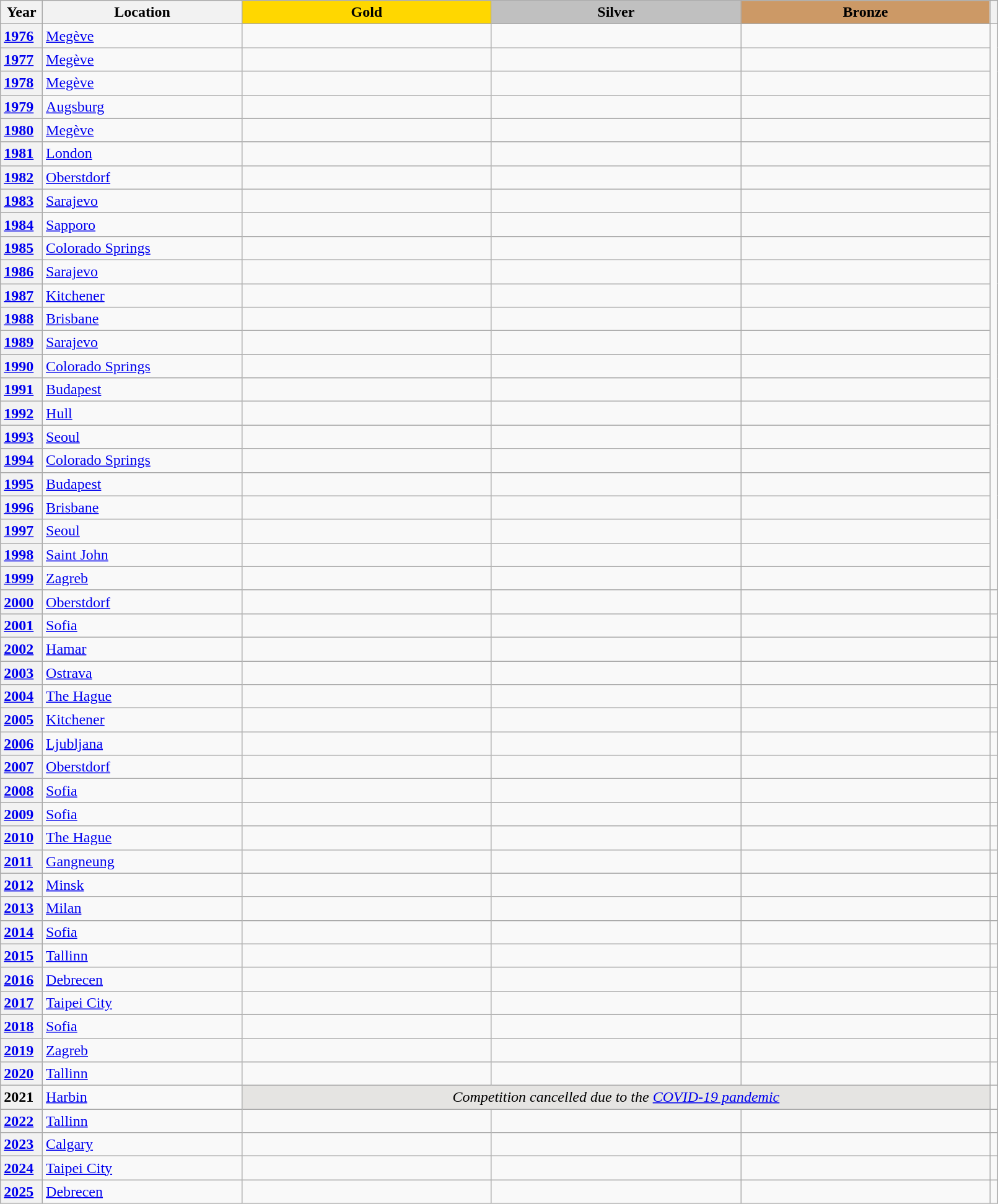<table class="wikitable unsortable" style="text-align:left; width:85%">
<tr>
<th scope="col" style="text-align:center">Year</th>
<th scope="col" style="text-align:center; width:20%">Location</th>
<th scope="col" style="text-align:center; width:25%; background:gold">Gold</th>
<th scope="col" style="text-align:center; width:25%; background:silver">Silver</th>
<th scope="col" style="text-align:center; width:25%; background:#c96">Bronze</th>
<th scope="col" style="text-align:center"></th>
</tr>
<tr>
<th scope="row" style="text-align:left"><a href='#'>1976</a></th>
<td> <a href='#'>Megève</a></td>
<td></td>
<td></td>
<td></td>
<td rowspan="24"></td>
</tr>
<tr>
<th scope="row" style="text-align:left"><a href='#'>1977</a></th>
<td> <a href='#'>Megève</a></td>
<td></td>
<td></td>
<td></td>
</tr>
<tr>
<th scope="row" style="text-align:left"><a href='#'>1978</a></th>
<td> <a href='#'>Megève</a></td>
<td></td>
<td></td>
<td></td>
</tr>
<tr>
<th scope="row" style="text-align:left"><a href='#'>1979</a></th>
<td> <a href='#'>Augsburg</a></td>
<td></td>
<td></td>
<td></td>
</tr>
<tr>
<th scope="row" style="text-align:left"><a href='#'>1980</a></th>
<td> <a href='#'>Megève</a></td>
<td></td>
<td></td>
<td></td>
</tr>
<tr>
<th scope="row" style="text-align:left"><a href='#'>1981</a></th>
<td> <a href='#'>London</a></td>
<td></td>
<td></td>
<td></td>
</tr>
<tr>
<th scope="row" style="text-align:left"><a href='#'>1982</a></th>
<td> <a href='#'>Oberstdorf</a></td>
<td></td>
<td></td>
<td></td>
</tr>
<tr>
<th scope="row" style="text-align:left"><a href='#'>1983</a></th>
<td> <a href='#'>Sarajevo</a></td>
<td></td>
<td></td>
<td></td>
</tr>
<tr>
<th scope="row" style="text-align:left"><a href='#'>1984</a></th>
<td> <a href='#'>Sapporo</a></td>
<td></td>
<td></td>
<td></td>
</tr>
<tr>
<th scope="row" style="text-align:left"><a href='#'>1985</a></th>
<td> <a href='#'>Colorado Springs</a></td>
<td></td>
<td></td>
<td></td>
</tr>
<tr>
<th scope="row" style="text-align:left"><a href='#'>1986</a></th>
<td> <a href='#'>Sarajevo</a></td>
<td></td>
<td></td>
<td></td>
</tr>
<tr>
<th scope="row" style="text-align:left"><a href='#'>1987</a></th>
<td> <a href='#'>Kitchener</a></td>
<td></td>
<td></td>
<td></td>
</tr>
<tr>
<th scope="row" style="text-align:left"><a href='#'>1988</a></th>
<td> <a href='#'>Brisbane</a></td>
<td></td>
<td></td>
<td></td>
</tr>
<tr>
<th scope="row" style="text-align:left"><a href='#'>1989</a></th>
<td> <a href='#'>Sarajevo</a></td>
<td></td>
<td></td>
<td></td>
</tr>
<tr>
<th scope="row" style="text-align:left"><a href='#'>1990</a></th>
<td> <a href='#'>Colorado Springs</a></td>
<td></td>
<td></td>
<td></td>
</tr>
<tr>
<th scope="row" style="text-align:left"><a href='#'>1991</a></th>
<td> <a href='#'>Budapest</a></td>
<td></td>
<td></td>
<td></td>
</tr>
<tr>
<th scope="row" style="text-align:left"><a href='#'>1992</a></th>
<td> <a href='#'>Hull</a></td>
<td></td>
<td></td>
<td></td>
</tr>
<tr>
<th scope="row" style="text-align:left"><a href='#'>1993</a></th>
<td> <a href='#'>Seoul</a></td>
<td></td>
<td></td>
<td></td>
</tr>
<tr>
<th scope="row" style="text-align:left"><a href='#'>1994</a></th>
<td> <a href='#'>Colorado Springs</a></td>
<td></td>
<td></td>
<td></td>
</tr>
<tr>
<th scope="row" style="text-align:left"><a href='#'>1995</a></th>
<td> <a href='#'>Budapest</a></td>
<td></td>
<td></td>
<td></td>
</tr>
<tr>
<th scope="row" style="text-align:left"><a href='#'>1996</a></th>
<td> <a href='#'>Brisbane</a></td>
<td></td>
<td></td>
<td></td>
</tr>
<tr>
<th scope="row" style="text-align:left"><a href='#'>1997</a></th>
<td> <a href='#'>Seoul</a></td>
<td></td>
<td></td>
<td></td>
</tr>
<tr>
<th scope="row" style="text-align:left"><a href='#'>1998</a></th>
<td> <a href='#'>Saint John</a></td>
<td></td>
<td></td>
<td></td>
</tr>
<tr>
<th scope="row" style="text-align:left"><a href='#'>1999</a></th>
<td> <a href='#'>Zagreb</a></td>
<td></td>
<td></td>
<td></td>
</tr>
<tr>
<th scope="row" style="text-align:left"><a href='#'>2000</a></th>
<td> <a href='#'>Oberstdorf</a></td>
<td></td>
<td></td>
<td></td>
<td></td>
</tr>
<tr>
<th scope="row" style="text-align:left"><a href='#'>2001</a></th>
<td> <a href='#'>Sofia</a></td>
<td></td>
<td></td>
<td></td>
<td></td>
</tr>
<tr>
<th scope="row" style="text-align:left"><a href='#'>2002</a></th>
<td> <a href='#'>Hamar</a></td>
<td></td>
<td></td>
<td></td>
<td></td>
</tr>
<tr>
<th scope="row" style="text-align:left"><a href='#'>2003</a></th>
<td> <a href='#'>Ostrava</a></td>
<td></td>
<td></td>
<td></td>
<td></td>
</tr>
<tr>
<th scope="row" style="text-align:left"><a href='#'>2004</a></th>
<td> <a href='#'>The Hague</a></td>
<td></td>
<td></td>
<td></td>
<td></td>
</tr>
<tr>
<th scope="row" style="text-align:left"><a href='#'>2005</a></th>
<td> <a href='#'>Kitchener</a></td>
<td></td>
<td></td>
<td></td>
<td></td>
</tr>
<tr>
<th scope="row" style="text-align:left"><a href='#'>2006</a></th>
<td> <a href='#'>Ljubljana</a></td>
<td></td>
<td></td>
<td></td>
<td></td>
</tr>
<tr>
<th scope="row" style="text-align:left"><a href='#'>2007</a></th>
<td> <a href='#'>Oberstdorf</a></td>
<td></td>
<td></td>
<td></td>
<td></td>
</tr>
<tr>
<th scope="row" style="text-align:left"><a href='#'>2008</a></th>
<td> <a href='#'>Sofia</a></td>
<td></td>
<td></td>
<td></td>
<td></td>
</tr>
<tr>
<th scope="row" style="text-align:left"><a href='#'>2009</a></th>
<td> <a href='#'>Sofia</a></td>
<td></td>
<td></td>
<td></td>
<td></td>
</tr>
<tr>
<th scope="row" style="text-align:left"><a href='#'>2010</a></th>
<td> <a href='#'>The Hague</a></td>
<td></td>
<td></td>
<td></td>
<td></td>
</tr>
<tr>
<th scope="row" style="text-align:left"><a href='#'>2011</a></th>
<td> <a href='#'>Gangneung</a></td>
<td></td>
<td></td>
<td></td>
<td></td>
</tr>
<tr>
<th scope="row" style="text-align:left"><a href='#'>2012</a></th>
<td> <a href='#'>Minsk</a></td>
<td></td>
<td></td>
<td></td>
<td></td>
</tr>
<tr>
<th scope="row" style="text-align:left"><a href='#'>2013</a></th>
<td> <a href='#'>Milan</a></td>
<td></td>
<td></td>
<td></td>
<td></td>
</tr>
<tr>
<th scope="row" style="text-align:left"><a href='#'>2014</a></th>
<td> <a href='#'>Sofia</a></td>
<td></td>
<td></td>
<td></td>
<td></td>
</tr>
<tr>
<th scope="row" style="text-align:left"><a href='#'>2015</a></th>
<td> <a href='#'>Tallinn</a></td>
<td></td>
<td></td>
<td></td>
<td></td>
</tr>
<tr>
<th scope="row" style="text-align:left"><a href='#'>2016</a></th>
<td> <a href='#'>Debrecen</a></td>
<td></td>
<td></td>
<td></td>
<td></td>
</tr>
<tr>
<th scope="row" style="text-align:left"><a href='#'>2017</a></th>
<td> <a href='#'>Taipei City</a></td>
<td></td>
<td></td>
<td></td>
<td></td>
</tr>
<tr>
<th scope="row" style="text-align:left"><a href='#'>2018</a></th>
<td> <a href='#'>Sofia</a></td>
<td></td>
<td></td>
<td></td>
<td></td>
</tr>
<tr>
<th scope="row" style="text-align:left"><a href='#'>2019</a></th>
<td> <a href='#'>Zagreb</a></td>
<td></td>
<td></td>
<td></td>
<td></td>
</tr>
<tr>
<th scope="row" style="text-align:left"><a href='#'>2020</a></th>
<td> <a href='#'>Tallinn</a></td>
<td></td>
<td></td>
<td></td>
<td></td>
</tr>
<tr>
<th scope="row" style="text-align:left">2021</th>
<td> <a href='#'>Harbin</a></td>
<td colspan="3" align="center" bgcolor="e5e4e2"><em>Competition cancelled due to the <a href='#'>COVID-19 pandemic</a></em></td>
<td></td>
</tr>
<tr>
<th scope="row" style="text-align:left"><a href='#'>2022</a></th>
<td> <a href='#'>Tallinn</a></td>
<td></td>
<td></td>
<td></td>
<td></td>
</tr>
<tr>
<th scope="row" style="text-align:left"><a href='#'>2023</a></th>
<td> <a href='#'>Calgary</a></td>
<td></td>
<td></td>
<td></td>
<td></td>
</tr>
<tr>
<th scope="row" style="text-align:left"><a href='#'>2024</a></th>
<td> <a href='#'>Taipei City</a></td>
<td></td>
<td></td>
<td></td>
<td></td>
</tr>
<tr>
<th scope="row" style="text-align:left"><a href='#'>2025</a></th>
<td> <a href='#'>Debrecen</a></td>
<td></td>
<td></td>
<td></td>
<td></td>
</tr>
</table>
